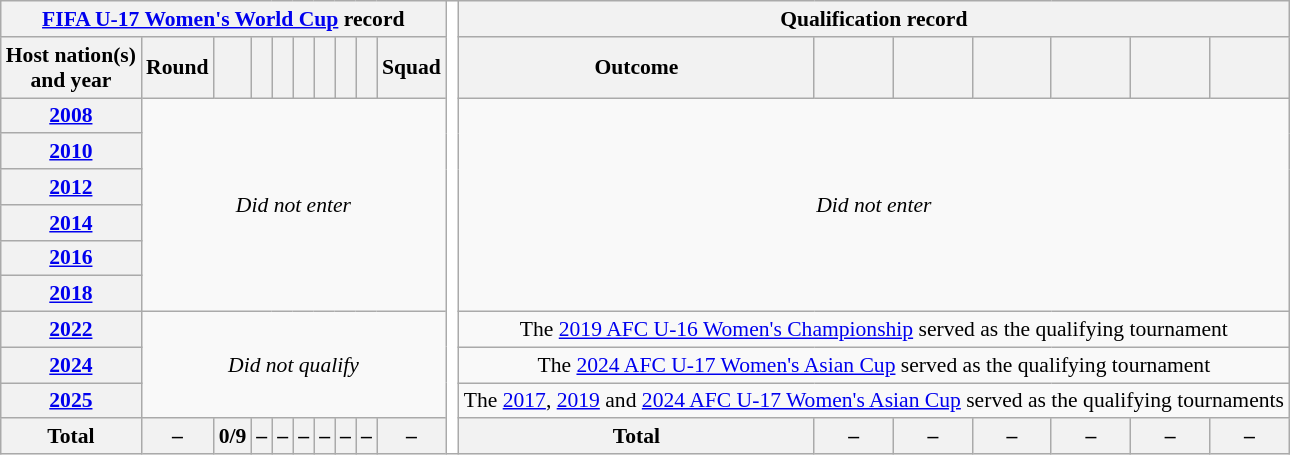<table class="wikitable" style="font-size:90%; text-align:center;">
<tr>
<th colspan=10><a href='#'>FIFA U-17 Women's World Cup</a> record</th>
<th rowspan="12" style="width:1%;background:white"></th>
<th colspan=7>Qualification record</th>
</tr>
<tr>
<th scope="col">Host nation(s)<br>and year</th>
<th scope="col">Round</th>
<th scope="col"></th>
<th scope="col"></th>
<th scope="col"></th>
<th scope="col"></th>
<th scope="col"></th>
<th scope="col"></th>
<th scope="col"></th>
<th scope="col">Squad</th>
<th scope="col">Outcome</th>
<th scope="col"></th>
<th scope="col"></th>
<th scope="col"></th>
<th scope="col"></th>
<th scope="col"></th>
<th scope="col"></th>
</tr>
<tr>
<th scope="row"> <a href='#'>2008</a></th>
<td colspan="9" rowspan="6"><em>Did not enter</em></td>
<td colspan="7" rowspan="6"><em>Did not enter</em></td>
</tr>
<tr>
<th scope="row"> <a href='#'>2010</a></th>
</tr>
<tr>
<th scope="row"> <a href='#'>2012</a></th>
</tr>
<tr>
<th scope="row"> <a href='#'>2014</a></th>
</tr>
<tr>
<th scope="row"> <a href='#'>2016</a></th>
</tr>
<tr>
<th scope="row"> <a href='#'>2018</a></th>
</tr>
<tr>
<th scope="row"> <a href='#'>2022</a></th>
<td colspan="9" rowspan="3"><em>Did not qualify</em></td>
<td colspan="7">The <a href='#'>2019 AFC U-16 Women's Championship</a> served as the qualifying tournament</td>
</tr>
<tr>
<th scope="row"> <a href='#'>2024</a></th>
<td colspan="7">The <a href='#'>2024 AFC U-17 Women's Asian Cup</a> served as the qualifying tournament</td>
</tr>
<tr>
<th scope="row"> <a href='#'>2025</a></th>
<td colspan="7">The <a href='#'>2017</a>, <a href='#'>2019</a> and <a href='#'>2024 AFC U-17 Women's Asian Cup</a> served as the qualifying tournaments</td>
</tr>
<tr>
<th>Total</th>
<th>–</th>
<th>0/9</th>
<th>–</th>
<th>–</th>
<th>–</th>
<th>–</th>
<th>–</th>
<th>–</th>
<th>–</th>
<th>Total</th>
<th>–</th>
<th>–</th>
<th>–</th>
<th>–</th>
<th>–</th>
<th>–</th>
</tr>
</table>
